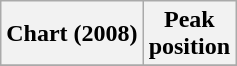<table class="wikitable sortable plainrowheaders" style="text-align:center;">
<tr>
<th scope="col">Chart (2008)</th>
<th scope="col">Peak<br>position</th>
</tr>
<tr>
</tr>
</table>
